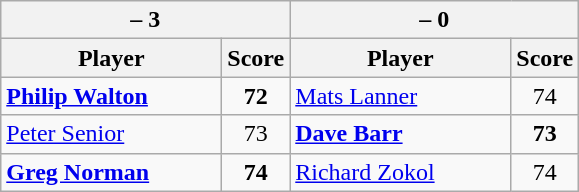<table class=wikitable>
<tr>
<th colspan=2> – 3</th>
<th colspan=2> – 0</th>
</tr>
<tr>
<th width=140>Player</th>
<th>Score</th>
<th width=140>Player</th>
<th>Score</th>
</tr>
<tr>
<td><strong><a href='#'>Philip Walton</a></strong></td>
<td align=center><strong>72</strong></td>
<td><a href='#'>Mats Lanner</a></td>
<td align=center>74</td>
</tr>
<tr>
<td><a href='#'>Peter Senior</a></td>
<td align=center>73</td>
<td><strong><a href='#'>Dave Barr</a></strong></td>
<td align=center><strong>73</strong></td>
</tr>
<tr>
<td><strong><a href='#'>Greg Norman</a></strong></td>
<td align=center><strong>74</strong></td>
<td><a href='#'>Richard Zokol</a></td>
<td align=center>74</td>
</tr>
</table>
